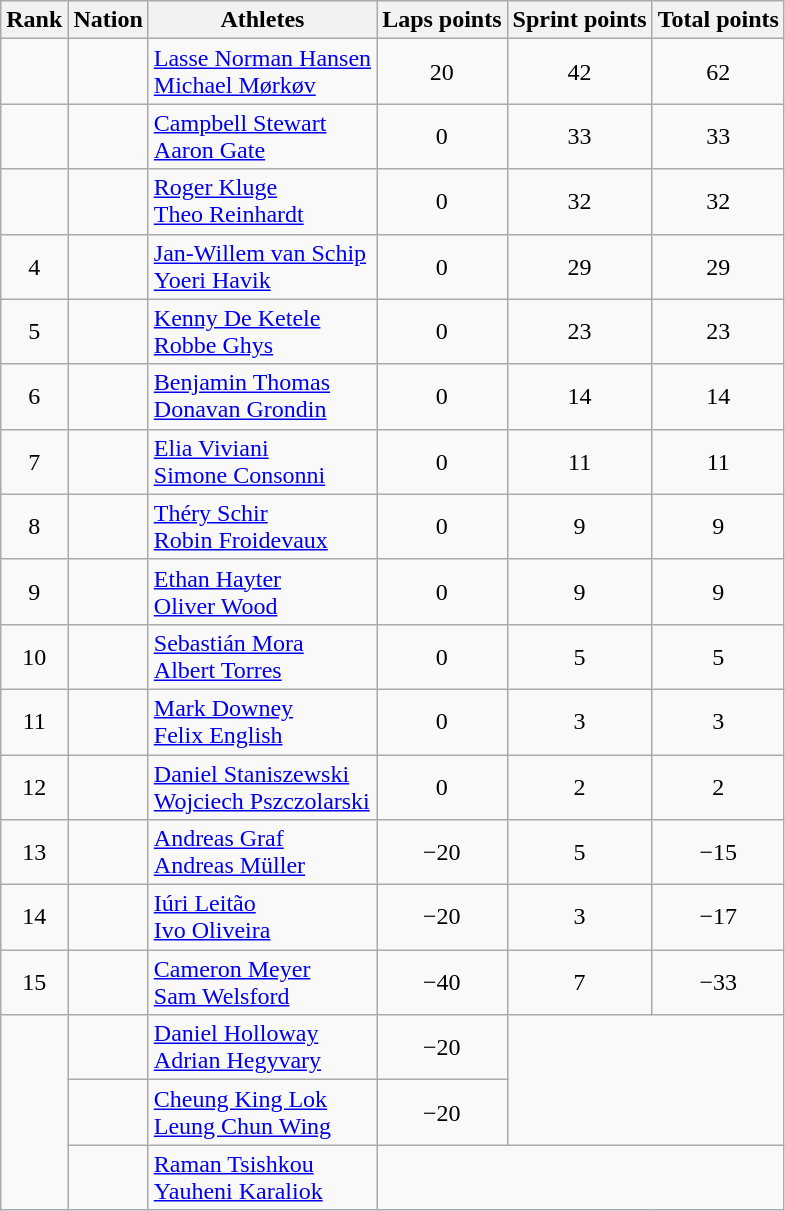<table class="wikitable sortable" style="text-align:center">
<tr>
<th>Rank</th>
<th>Nation</th>
<th>Athletes</th>
<th>Laps points</th>
<th>Sprint points</th>
<th>Total points</th>
</tr>
<tr>
<td></td>
<td align=left></td>
<td align=left><a href='#'>Lasse Norman Hansen</a><br><a href='#'>Michael Mørkøv</a></td>
<td>20</td>
<td>42</td>
<td>62</td>
</tr>
<tr>
<td></td>
<td align=left></td>
<td align=left><a href='#'>Campbell Stewart</a><br><a href='#'>Aaron Gate</a></td>
<td>0</td>
<td>33</td>
<td>33</td>
</tr>
<tr>
<td></td>
<td align=left></td>
<td align=left><a href='#'>Roger Kluge</a><br><a href='#'>Theo Reinhardt</a></td>
<td>0</td>
<td>32</td>
<td>32</td>
</tr>
<tr>
<td>4</td>
<td align=left></td>
<td align=left><a href='#'>Jan-Willem van Schip</a><br><a href='#'>Yoeri Havik</a></td>
<td>0</td>
<td>29</td>
<td>29</td>
</tr>
<tr>
<td>5</td>
<td align=left></td>
<td align=left><a href='#'>Kenny De Ketele</a><br><a href='#'>Robbe Ghys</a></td>
<td>0</td>
<td>23</td>
<td>23</td>
</tr>
<tr>
<td>6</td>
<td align=left></td>
<td align=left><a href='#'>Benjamin Thomas</a><br><a href='#'>Donavan Grondin</a></td>
<td>0</td>
<td>14</td>
<td>14</td>
</tr>
<tr>
<td>7</td>
<td align=left></td>
<td align=left><a href='#'>Elia Viviani</a><br><a href='#'>Simone Consonni</a></td>
<td>0</td>
<td>11</td>
<td>11</td>
</tr>
<tr>
<td>8</td>
<td align=left></td>
<td align=left><a href='#'>Théry Schir</a><br><a href='#'>Robin Froidevaux</a></td>
<td>0</td>
<td>9</td>
<td>9</td>
</tr>
<tr>
<td>9</td>
<td align=left></td>
<td align=left><a href='#'>Ethan Hayter</a><br><a href='#'>Oliver Wood</a></td>
<td>0</td>
<td>9</td>
<td>9</td>
</tr>
<tr>
<td>10</td>
<td align=left></td>
<td align=left><a href='#'>Sebastián Mora</a><br><a href='#'>Albert Torres</a></td>
<td>0</td>
<td>5</td>
<td>5</td>
</tr>
<tr>
<td>11</td>
<td align=left></td>
<td align=left><a href='#'>Mark Downey</a><br><a href='#'>Felix English</a></td>
<td>0</td>
<td>3</td>
<td>3</td>
</tr>
<tr>
<td>12</td>
<td align=left></td>
<td align=left><a href='#'>Daniel Staniszewski</a><br><a href='#'>Wojciech Pszczolarski</a></td>
<td>0</td>
<td>2</td>
<td>2</td>
</tr>
<tr>
<td>13</td>
<td align=left></td>
<td align=left><a href='#'>Andreas Graf</a><br><a href='#'>Andreas Müller</a></td>
<td>−20</td>
<td>5</td>
<td>−15</td>
</tr>
<tr>
<td>14</td>
<td align=left></td>
<td align=left><a href='#'>Iúri Leitão</a><br><a href='#'>Ivo Oliveira</a></td>
<td>−20</td>
<td>3</td>
<td>−17</td>
</tr>
<tr>
<td>15</td>
<td align=left></td>
<td align=left><a href='#'>Cameron Meyer</a><br><a href='#'>Sam Welsford</a></td>
<td>−40</td>
<td>7</td>
<td>−33</td>
</tr>
<tr>
<td rowspan=3></td>
<td align=left></td>
<td align=left><a href='#'>Daniel Holloway</a><br><a href='#'>Adrian Hegyvary</a></td>
<td>−20</td>
<td colspan=2 rowspan=2></td>
</tr>
<tr>
<td align=left></td>
<td align=left><a href='#'>Cheung King Lok</a><br><a href='#'>Leung Chun Wing</a></td>
<td>−20</td>
</tr>
<tr>
<td align=left></td>
<td align=left><a href='#'>Raman Tsishkou</a><br><a href='#'>Yauheni Karaliok</a></td>
<td colspan=3></td>
</tr>
</table>
